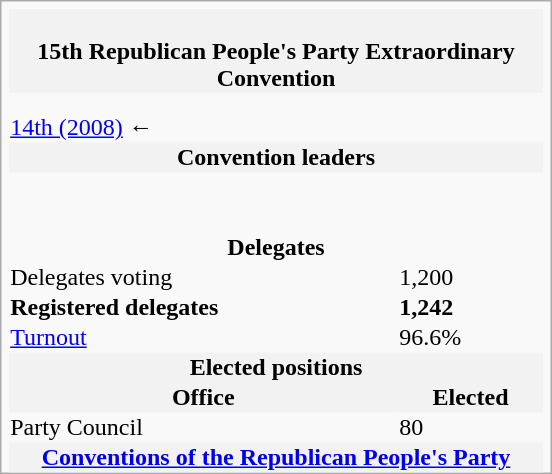<table class="infobox vcard" style="width: 23.0em; padding:0.3em; padding-bottom:0em;" cellspacing=0>
<tr>
<th colspan=3 style="text-align:center;background:#F2F2F2; width:100%; font-size:1em"><br>15th Republican People's Party Extraordinary Convention</th>
</tr>
<tr>
<td colspan=3 style="text-align:center; font-size:0.85em; padding:0.5em 0em;"></td>
</tr>
<tr>
<td colspan=3><a href='#'>14th (2008)</a> ← </td>
</tr>
<tr>
<th colspan=3 style="text-align:center;background:#F2F2F2;">Convention leaders</th>
</tr>
<tr>
<td></td>
<td><br></td>
<td><br></td>
</tr>
<tr>
<td></td>
<td><br></td>
<td><br></td>
</tr>
<tr>
<th colspan=3 astyle="text-align:center;background:#F2F2F2;">Delegates</th>
</tr>
<tr>
<td colspan=2>Delegates voting</td>
<td>1,200</td>
</tr>
<tr>
<td colspan=2><strong>Registered delegates</strong></td>
<td><strong>1,242</strong></td>
</tr>
<tr>
<td colspan=2><a href='#'>Turnout</a></td>
<td>96.6%</td>
</tr>
<tr>
<th colspan=3 style="text-align:center;background:#F2F2F2;">Elected positions</th>
</tr>
<tr>
<th colspan=2 style="text-align:center;background:#F2F2F2;">Office</th>
<th style="text-align:center;background:#F2F2F2;">Elected</th>
</tr>
<tr>
<td colspan=2>Party Council</td>
<td>80</td>
</tr>
<tr>
<th colspan="3" style="text-align:center;background:#F2F2F2; width:100%; font-size:1em"><a href='#'>Conventions of the Republican People's Party</a></th>
</tr>
</table>
